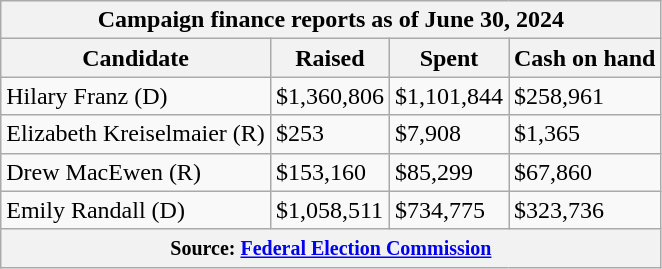<table class="wikitable sortable">
<tr>
<th colspan=4>Campaign finance reports as of June 30, 2024</th>
</tr>
<tr style="text-align:center;">
<th>Candidate</th>
<th>Raised</th>
<th>Spent</th>
<th>Cash on hand</th>
</tr>
<tr>
<td>Hilary Franz (D)</td>
<td>$1,360,806</td>
<td>$1,101,844</td>
<td>$258,961</td>
</tr>
<tr>
<td>Elizabeth Kreiselmaier (R)</td>
<td>$253</td>
<td>$7,908</td>
<td>$1,365</td>
</tr>
<tr>
<td>Drew MacEwen (R)</td>
<td>$153,160</td>
<td>$85,299</td>
<td>$67,860</td>
</tr>
<tr>
<td>Emily Randall (D)</td>
<td>$1,058,511</td>
<td>$734,775</td>
<td>$323,736</td>
</tr>
<tr>
<th colspan="4"><small>Source: <a href='#'>Federal Election Commission</a></small></th>
</tr>
</table>
